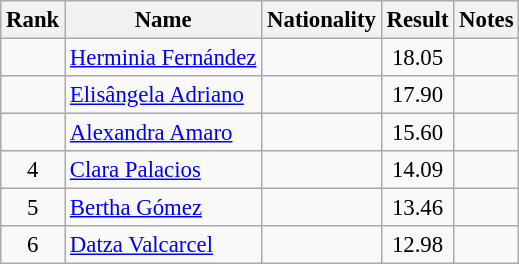<table class="wikitable sortable" style="text-align:center;font-size:95%">
<tr>
<th>Rank</th>
<th>Name</th>
<th>Nationality</th>
<th>Result</th>
<th>Notes</th>
</tr>
<tr>
<td></td>
<td align=left><a href='#'>Herminia Fernández</a></td>
<td align=left></td>
<td>18.05</td>
<td></td>
</tr>
<tr>
<td></td>
<td align=left><a href='#'>Elisângela Adriano</a></td>
<td align=left></td>
<td>17.90</td>
<td></td>
</tr>
<tr>
<td></td>
<td align=left><a href='#'>Alexandra Amaro</a></td>
<td align=left></td>
<td>15.60</td>
<td></td>
</tr>
<tr>
<td>4</td>
<td align=left><a href='#'>Clara Palacios</a></td>
<td align=left></td>
<td>14.09</td>
<td></td>
</tr>
<tr>
<td>5</td>
<td align=left><a href='#'>Bertha Gómez</a></td>
<td align=left></td>
<td>13.46</td>
<td></td>
</tr>
<tr>
<td>6</td>
<td align=left><a href='#'>Datza Valcarcel</a></td>
<td align=left></td>
<td>12.98</td>
<td></td>
</tr>
</table>
